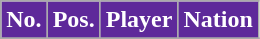<table class="wikitable sortable">
<tr>
<th style="background-color:#5E299A; color:#fff;" scope="col">No.</th>
<th style="background-color:#5E299A; color:#fff;" scope="col">Pos.</th>
<th style="background-color:#5E299A; color:#fff;" scope="col">Player</th>
<th style="background-color:#5E299A; color:#fff;" scope="col">Nation</th>
</tr>
<tr>
</tr>
</table>
